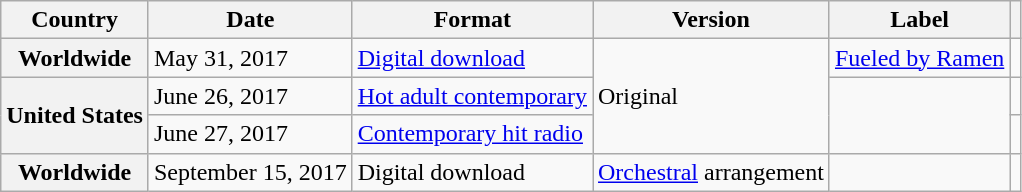<table class="wikitable plainrowheaders">
<tr>
<th>Country</th>
<th>Date</th>
<th>Format</th>
<th>Version</th>
<th>Label</th>
<th></th>
</tr>
<tr>
<th scope="row">Worldwide</th>
<td>May 31, 2017</td>
<td><a href='#'>Digital download</a></td>
<td rowspan="3">Original</td>
<td><a href='#'>Fueled by Ramen</a></td>
<td></td>
</tr>
<tr>
<th scope="row" rowspan="2">United States</th>
<td>June 26, 2017</td>
<td><a href='#'>Hot adult contemporary</a></td>
<td rowspan="2"></td>
<td></td>
</tr>
<tr>
<td>June 27, 2017</td>
<td><a href='#'>Contemporary hit radio</a></td>
<td></td>
</tr>
<tr>
<th scope="row">Worldwide</th>
<td>September 15, 2017</td>
<td>Digital download</td>
<td><a href='#'>Orchestral</a> arrangement</td>
<td></td>
<td></td>
</tr>
</table>
